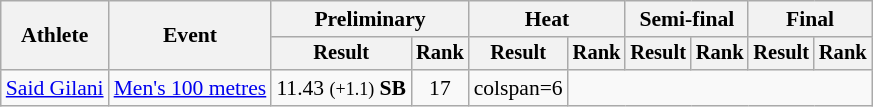<table class=wikitable style=font-size:90%>
<tr>
<th rowspan=2>Athlete</th>
<th rowspan=2>Event</th>
<th colspan=2>Preliminary</th>
<th colspan=2>Heat</th>
<th colspan=2>Semi-final</th>
<th colspan=2>Final</th>
</tr>
<tr style=font-size:95%>
<th>Result</th>
<th>Rank</th>
<th>Result</th>
<th>Rank</th>
<th>Result</th>
<th>Rank</th>
<th>Result</th>
<th>Rank</th>
</tr>
<tr align=center>
<td align=left><a href='#'>Said Gilani</a></td>
<td align=left><a href='#'>Men's 100 metres</a></td>
<td>11.43 <small>(+1.1)</small> <strong>SB</strong></td>
<td>17</td>
<td>colspan=6 </td>
</tr>
</table>
